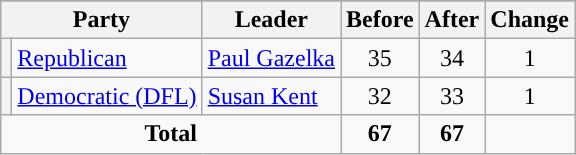<table class="wikitable" style="text-align:center;">
<tr>
</tr>
<tr>
<th colspan=2>Party</th>
<th>Leader</th>
<th>Before</th>
<th>After</th>
<th>Change</th>
</tr>
<tr>
<th style="background-color:"></th>
<td style="text-align:left;"><a href='#'>Republican</a></td>
<td style="text-align:left;"><a href='#'>Paul Gazelka</a></td>
<td>35</td>
<td>34</td>
<td> 1</td>
</tr>
<tr>
<th style="background-color:"></th>
<td style="text-align:left;"><a href='#'>Democratic (DFL)</a></td>
<td style="text-align:left;"><a href='#'>Susan Kent</a></td>
<td>32</td>
<td>33</td>
<td> 1</td>
</tr>
<tr>
<td colspan=3><strong>Total</strong></td>
<td><strong>67</strong></td>
<td><strong>67</strong></td>
<td></td>
</tr>
</table>
